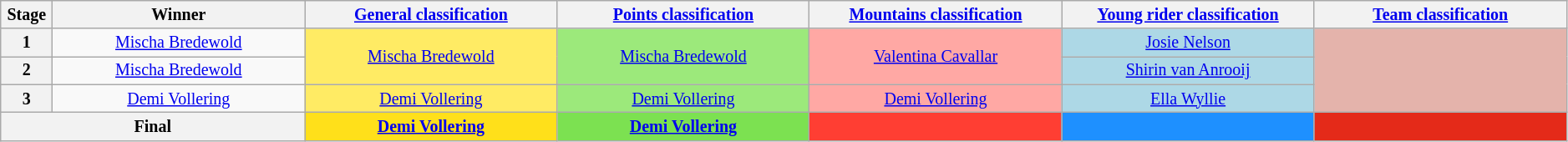<table class="wikitable" style="text-align: center; font-size:smaller;">
<tr>
<th style="width:1%;">Stage</th>
<th style="width:12.25%;">Winner</th>
<th style="width:12.25%;"><a href='#'>General classification</a><br></th>
<th style="width:12.25%;"><a href='#'>Points classification</a><br></th>
<th style="width:12.25%;"><a href='#'>Mountains classification</a><br></th>
<th style="width:12.25%;"><a href='#'>Young rider classification</a><br></th>
<th style="width:12.25%;"><a href='#'>Team classification</a></th>
</tr>
<tr>
<th>1</th>
<td><a href='#'>Mischa Bredewold</a></td>
<td style="background:#FFEB64;" rowspan="2"><a href='#'>Mischa Bredewold</a></td>
<td style="background:#9CE97B;" rowspan="2"><a href='#'>Mischa Bredewold</a></td>
<td style="background:#FFA8A4;" rowspan="2"><a href='#'>Valentina Cavallar</a></td>
<td style="background:lightblue;"><a href='#'>Josie Nelson</a></td>
<td style="background:#E4B3AB;" rowspan="3"></td>
</tr>
<tr>
<th>2</th>
<td><a href='#'>Mischa Bredewold</a></td>
<td style="background:lightblue;"><a href='#'>Shirin van Anrooij</a></td>
</tr>
<tr>
<th>3</th>
<td><a href='#'>Demi Vollering</a></td>
<td style="background:#FFEB64;"><a href='#'>Demi Vollering</a></td>
<td style="background:#9CE97B;"><a href='#'>Demi Vollering</a></td>
<td style="background:#FFA8A4;"><a href='#'>Demi Vollering</a></td>
<td style="background:lightblue;"><a href='#'>Ella Wyllie</a></td>
</tr>
<tr>
<th colspan="2">Final</th>
<th style="background:#FFE01A;"><a href='#'>Demi Vollering</a></th>
<th style="background:#7CE151;"><a href='#'>Demi Vollering</a></th>
<th style="background:#FF3E33;"></th>
<th style="background:dodgerblue;"></th>
<th style="background:#E42A19;"></th>
</tr>
</table>
